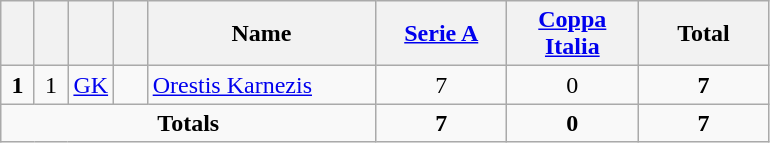<table class="wikitable" style="text-align:center">
<tr>
<th width=15></th>
<th width=15></th>
<th width=15></th>
<th width=15></th>
<th width=145>Name</th>
<th width=80><a href='#'>Serie A</a></th>
<th width=80><a href='#'>Coppa Italia</a></th>
<th width=80>Total</th>
</tr>
<tr>
<td><strong>1</strong></td>
<td>1</td>
<td><a href='#'>GK</a></td>
<td></td>
<td align=left><a href='#'>Orestis Karnezis</a></td>
<td>7</td>
<td>0</td>
<td><strong>7</strong></td>
</tr>
<tr>
<td colspan=5><strong>Totals</strong></td>
<td><strong>7</strong></td>
<td><strong>0</strong></td>
<td><strong>7</strong></td>
</tr>
</table>
